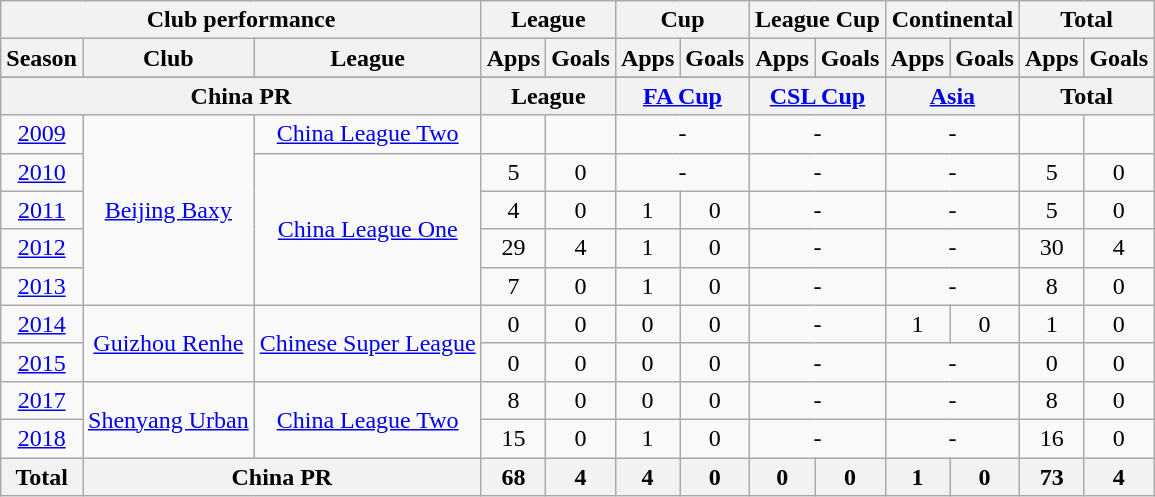<table class="wikitable" style="text-align:center">
<tr>
<th colspan=3>Club performance</th>
<th colspan=2>League</th>
<th colspan=2>Cup</th>
<th colspan=2>League Cup</th>
<th colspan=2>Continental</th>
<th colspan=2>Total</th>
</tr>
<tr>
<th>Season</th>
<th>Club</th>
<th>League</th>
<th>Apps</th>
<th>Goals</th>
<th>Apps</th>
<th>Goals</th>
<th>Apps</th>
<th>Goals</th>
<th>Apps</th>
<th>Goals</th>
<th>Apps</th>
<th>Goals</th>
</tr>
<tr>
</tr>
<tr>
<th colspan=3>China PR</th>
<th colspan=2>League</th>
<th colspan=2><a href='#'>FA Cup</a></th>
<th colspan=2><a href='#'>CSL Cup</a></th>
<th colspan=2><a href='#'>Asia</a></th>
<th colspan=2>Total</th>
</tr>
<tr>
<td><a href='#'>2009</a></td>
<td rowspan="5"><a href='#'>Beijing Baxy</a></td>
<td rowspan="1"><a href='#'>China League Two</a></td>
<td></td>
<td></td>
<td colspan="2">-</td>
<td colspan="2">-</td>
<td colspan="2">-</td>
<td></td>
<td></td>
</tr>
<tr>
<td><a href='#'>2010</a></td>
<td rowspan="4"><a href='#'>China League One</a></td>
<td>5</td>
<td>0</td>
<td colspan="2">-</td>
<td colspan="2">-</td>
<td colspan="2">-</td>
<td>5</td>
<td>0</td>
</tr>
<tr>
<td><a href='#'>2011</a></td>
<td>4</td>
<td>0</td>
<td>1</td>
<td>0</td>
<td colspan="2">-</td>
<td colspan="2">-</td>
<td>5</td>
<td>0</td>
</tr>
<tr>
<td><a href='#'>2012</a></td>
<td>29</td>
<td>4</td>
<td>1</td>
<td>0</td>
<td colspan="2">-</td>
<td colspan="2">-</td>
<td>30</td>
<td>4</td>
</tr>
<tr>
<td><a href='#'>2013</a></td>
<td>7</td>
<td>0</td>
<td>1</td>
<td>0</td>
<td colspan="2">-</td>
<td colspan="2">-</td>
<td>8</td>
<td>0</td>
</tr>
<tr>
<td><a href='#'>2014</a></td>
<td rowspan="2"><a href='#'>Guizhou Renhe</a></td>
<td rowspan="2"><a href='#'>Chinese Super League</a></td>
<td>0</td>
<td>0</td>
<td>0</td>
<td>0</td>
<td colspan="2">-</td>
<td>1</td>
<td>0</td>
<td>1</td>
<td>0</td>
</tr>
<tr>
<td><a href='#'>2015</a></td>
<td>0</td>
<td>0</td>
<td>0</td>
<td>0</td>
<td colspan="2">-</td>
<td colspan="2">-</td>
<td>0</td>
<td>0</td>
</tr>
<tr>
<td><a href='#'>2017</a></td>
<td rowspan="2"><a href='#'>Shenyang Urban</a></td>
<td rowspan="2"><a href='#'>China League Two</a></td>
<td>8</td>
<td>0</td>
<td>0</td>
<td>0</td>
<td colspan="2">-</td>
<td colspan="2">-</td>
<td>8</td>
<td>0</td>
</tr>
<tr>
<td><a href='#'>2018</a></td>
<td>15</td>
<td>0</td>
<td>1</td>
<td>0</td>
<td colspan="2">-</td>
<td colspan="2">-</td>
<td>16</td>
<td>0</td>
</tr>
<tr>
<th>Total</th>
<th colspan=2>China PR</th>
<th>68</th>
<th>4</th>
<th>4</th>
<th>0</th>
<th>0</th>
<th>0</th>
<th>1</th>
<th>0</th>
<th>73</th>
<th>4</th>
</tr>
</table>
